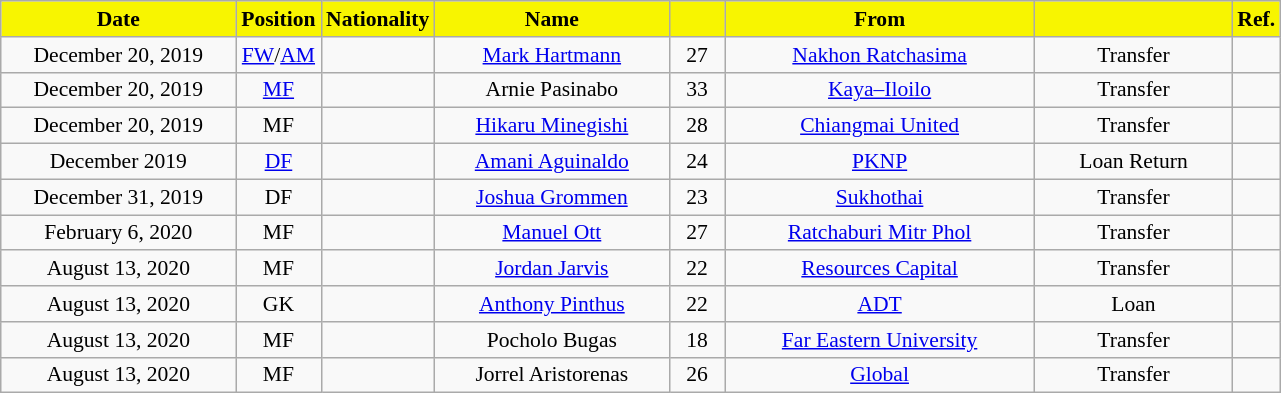<table class="wikitable" style="text-align:center; font-size:90%">
<tr>
<th style="background:#F8F500; color:#000000; width:150px;">Date</th>
<th style="background:#F8F500; color:#000000; width:50px;">Position</th>
<th style="background:#F8F500; color:#000000; width:50px;">Nationality</th>
<th style="background:#F8F500; color:#000000; width:150px;">Name</th>
<th style="background:#F8F500; color:#000000; width:30px;"></th>
<th style="background:#F8F500; color:#000000; width:200px;">From</th>
<th style="background:#F8F500; color:#000000; width:125px;"></th>
<th style="background:#F8F500; color:#000000; width:25px;">Ref.</th>
</tr>
<tr>
<td>December 20, 2019</td>
<td><a href='#'>FW</a>/<a href='#'>AM</a></td>
<td></td>
<td><a href='#'>Mark Hartmann</a></td>
<td>27</td>
<td> <a href='#'>Nakhon Ratchasima</a></td>
<td>Transfer</td>
<td></td>
</tr>
<tr>
<td>December 20, 2019</td>
<td><a href='#'>MF</a></td>
<td></td>
<td>Arnie Pasinabo</td>
<td>33</td>
<td> <a href='#'>Kaya–Iloilo</a></td>
<td>Transfer</td>
<td></td>
</tr>
<tr>
<td>December 20, 2019</td>
<td>MF</td>
<td></td>
<td><a href='#'>Hikaru Minegishi</a></td>
<td>28</td>
<td> <a href='#'>Chiangmai United</a></td>
<td>Transfer</td>
<td></td>
</tr>
<tr>
<td>December 2019</td>
<td><a href='#'>DF</a></td>
<td></td>
<td><a href='#'>Amani Aguinaldo</a></td>
<td>24</td>
<td> <a href='#'>PKNP</a></td>
<td>Loan Return</td>
<td></td>
</tr>
<tr>
<td>December 31, 2019</td>
<td>DF</td>
<td></td>
<td><a href='#'>Joshua Grommen</a></td>
<td>23</td>
<td> <a href='#'>Sukhothai</a></td>
<td>Transfer</td>
<td></td>
</tr>
<tr>
<td>February 6, 2020</td>
<td>MF</td>
<td></td>
<td><a href='#'>Manuel Ott</a></td>
<td>27</td>
<td> <a href='#'>Ratchaburi Mitr Phol</a></td>
<td>Transfer</td>
<td></td>
</tr>
<tr>
<td>August 13, 2020</td>
<td>MF</td>
<td></td>
<td><a href='#'>Jordan Jarvis</a></td>
<td>22</td>
<td> <a href='#'>Resources Capital</a></td>
<td>Transfer</td>
<td></td>
</tr>
<tr>
<td>August 13, 2020</td>
<td>GK</td>
<td></td>
<td><a href='#'>Anthony Pinthus</a></td>
<td>22</td>
<td> <a href='#'>ADT</a></td>
<td>Loan</td>
<td></td>
</tr>
<tr>
<td>August 13, 2020</td>
<td>MF</td>
<td></td>
<td>Pocholo Bugas</td>
<td>18</td>
<td> <a href='#'>Far Eastern University</a></td>
<td>Transfer</td>
<td></td>
</tr>
<tr>
<td>August 13, 2020</td>
<td>MF</td>
<td></td>
<td>Jorrel Aristorenas</td>
<td>26</td>
<td> <a href='#'>Global</a></td>
<td>Transfer</td>
<td></td>
</tr>
</table>
